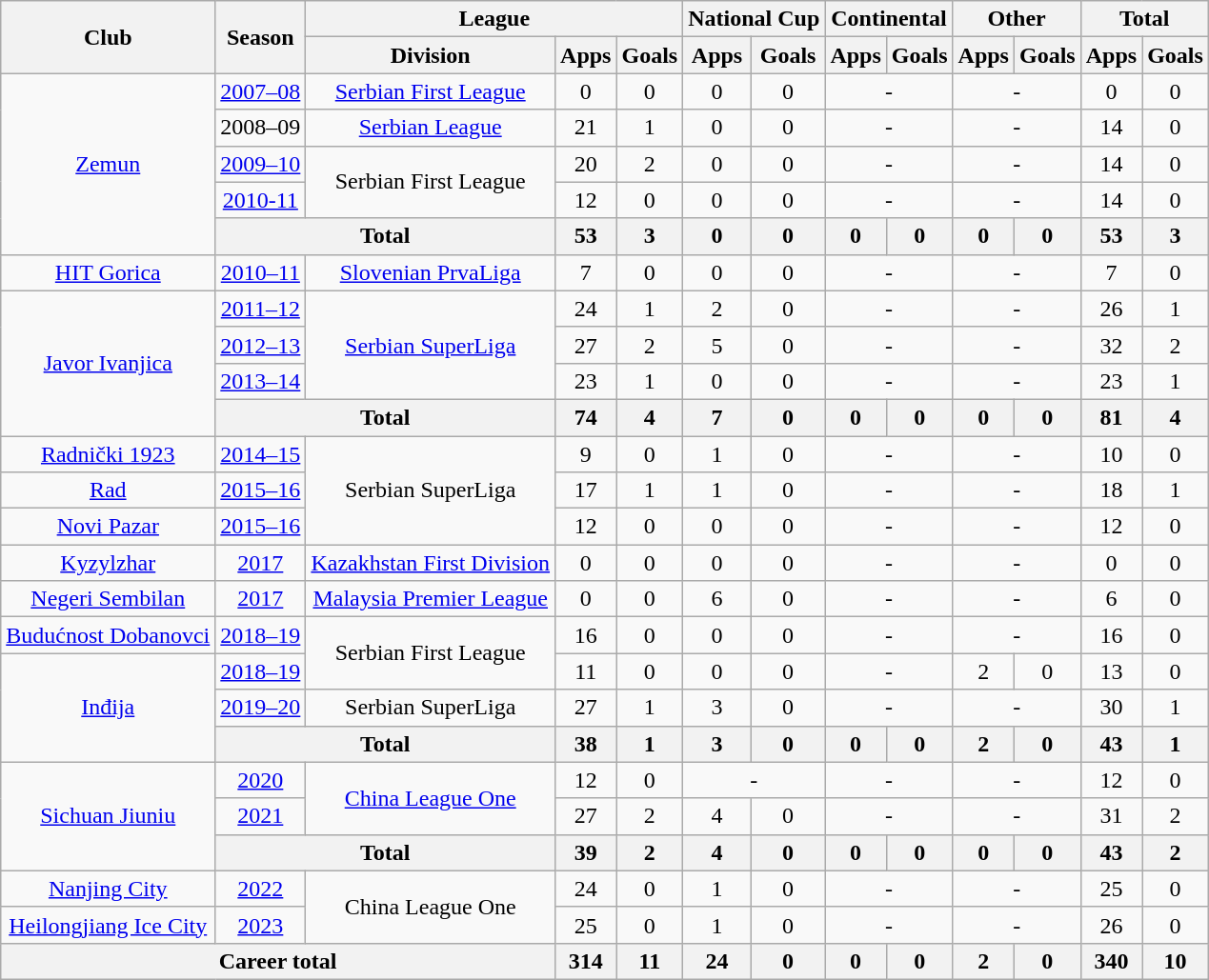<table class="wikitable" style="text-align: center">
<tr>
<th rowspan="2">Club</th>
<th rowspan="2">Season</th>
<th colspan="3">League</th>
<th colspan="2">National Cup</th>
<th colspan="2">Continental</th>
<th colspan="2">Other</th>
<th colspan="2">Total</th>
</tr>
<tr>
<th>Division</th>
<th>Apps</th>
<th>Goals</th>
<th>Apps</th>
<th>Goals</th>
<th>Apps</th>
<th>Goals</th>
<th>Apps</th>
<th>Goals</th>
<th>Apps</th>
<th>Goals</th>
</tr>
<tr>
<td rowspan=5><a href='#'>Zemun</a></td>
<td><a href='#'>2007–08</a></td>
<td><a href='#'>Serbian First League</a></td>
<td>0</td>
<td>0</td>
<td>0</td>
<td>0</td>
<td colspan="2">-</td>
<td colspan="2">-</td>
<td>0</td>
<td>0</td>
</tr>
<tr>
<td>2008–09</td>
<td><a href='#'>Serbian League</a></td>
<td>21</td>
<td>1</td>
<td>0</td>
<td>0</td>
<td colspan="2">-</td>
<td colspan="2">-</td>
<td>14</td>
<td>0</td>
</tr>
<tr>
<td><a href='#'>2009–10</a></td>
<td rowspan=2>Serbian First League</td>
<td>20</td>
<td>2</td>
<td>0</td>
<td>0</td>
<td colspan="2">-</td>
<td colspan="2">-</td>
<td>14</td>
<td>0</td>
</tr>
<tr>
<td><a href='#'>2010-11</a></td>
<td>12</td>
<td>0</td>
<td>0</td>
<td>0</td>
<td colspan="2">-</td>
<td colspan="2">-</td>
<td>14</td>
<td>0</td>
</tr>
<tr>
<th colspan="2"><strong>Total</strong></th>
<th>53</th>
<th>3</th>
<th>0</th>
<th>0</th>
<th>0</th>
<th>0</th>
<th>0</th>
<th>0</th>
<th>53</th>
<th>3</th>
</tr>
<tr>
<td><a href='#'>HIT Gorica</a></td>
<td><a href='#'>2010–11</a></td>
<td><a href='#'>Slovenian PrvaLiga</a></td>
<td>7</td>
<td>0</td>
<td>0</td>
<td>0</td>
<td colspan="2">-</td>
<td colspan="2">-</td>
<td>7</td>
<td>0</td>
</tr>
<tr>
<td rowspan=4><a href='#'>Javor Ivanjica</a></td>
<td><a href='#'>2011–12</a></td>
<td rowspan=3><a href='#'>Serbian SuperLiga</a></td>
<td>24</td>
<td>1</td>
<td>2</td>
<td>0</td>
<td colspan="2">-</td>
<td colspan="2">-</td>
<td>26</td>
<td>1</td>
</tr>
<tr>
<td><a href='#'>2012–13</a></td>
<td>27</td>
<td>2</td>
<td>5</td>
<td>0</td>
<td colspan="2">-</td>
<td colspan="2">-</td>
<td>32</td>
<td>2</td>
</tr>
<tr>
<td><a href='#'>2013–14</a></td>
<td>23</td>
<td>1</td>
<td>0</td>
<td>0</td>
<td colspan="2">-</td>
<td colspan="2">-</td>
<td>23</td>
<td>1</td>
</tr>
<tr>
<th colspan="2"><strong>Total</strong></th>
<th>74</th>
<th>4</th>
<th>7</th>
<th>0</th>
<th>0</th>
<th>0</th>
<th>0</th>
<th>0</th>
<th>81</th>
<th>4</th>
</tr>
<tr>
<td><a href='#'>Radnički 1923</a></td>
<td><a href='#'>2014–15</a></td>
<td rowspan=3>Serbian SuperLiga</td>
<td>9</td>
<td>0</td>
<td>1</td>
<td>0</td>
<td colspan="2">-</td>
<td colspan="2">-</td>
<td>10</td>
<td>0</td>
</tr>
<tr>
<td><a href='#'>Rad</a></td>
<td><a href='#'>2015–16</a></td>
<td>17</td>
<td>1</td>
<td>1</td>
<td>0</td>
<td colspan="2">-</td>
<td colspan="2">-</td>
<td>18</td>
<td>1</td>
</tr>
<tr>
<td><a href='#'>Novi Pazar</a></td>
<td><a href='#'>2015–16</a></td>
<td>12</td>
<td>0</td>
<td>0</td>
<td>0</td>
<td colspan="2">-</td>
<td colspan="2">-</td>
<td>12</td>
<td>0</td>
</tr>
<tr>
<td><a href='#'>Kyzylzhar</a></td>
<td><a href='#'>2017</a></td>
<td><a href='#'>Kazakhstan First Division</a></td>
<td>0</td>
<td>0</td>
<td>0</td>
<td>0</td>
<td colspan="2">-</td>
<td colspan="2">-</td>
<td>0</td>
<td>0</td>
</tr>
<tr>
<td><a href='#'>Negeri Sembilan</a></td>
<td><a href='#'>2017</a></td>
<td><a href='#'>Malaysia Premier League</a></td>
<td>0</td>
<td>0</td>
<td>6</td>
<td>0</td>
<td colspan="2">-</td>
<td colspan="2">-</td>
<td>6</td>
<td>0</td>
</tr>
<tr>
<td><a href='#'>Budućnost Dobanovci</a></td>
<td><a href='#'>2018–19</a></td>
<td rowspan=2>Serbian First League</td>
<td>16</td>
<td>0</td>
<td>0</td>
<td>0</td>
<td colspan="2">-</td>
<td colspan="2">-</td>
<td>16</td>
<td>0</td>
</tr>
<tr>
<td rowspan=3><a href='#'>Inđija</a></td>
<td><a href='#'>2018–19</a></td>
<td>11</td>
<td>0</td>
<td>0</td>
<td>0</td>
<td colspan="2">-</td>
<td>2</td>
<td>0</td>
<td>13</td>
<td>0</td>
</tr>
<tr>
<td><a href='#'>2019–20</a></td>
<td>Serbian SuperLiga</td>
<td>27</td>
<td>1</td>
<td>3</td>
<td>0</td>
<td colspan="2">-</td>
<td colspan="2">-</td>
<td>30</td>
<td>1</td>
</tr>
<tr>
<th colspan="2"><strong>Total</strong></th>
<th>38</th>
<th>1</th>
<th>3</th>
<th>0</th>
<th>0</th>
<th>0</th>
<th>2</th>
<th>0</th>
<th>43</th>
<th>1</th>
</tr>
<tr>
<td rowspan=3><a href='#'>Sichuan Jiuniu</a></td>
<td><a href='#'>2020</a></td>
<td rowspan=2><a href='#'>China League One</a></td>
<td>12</td>
<td>0</td>
<td colspan="2">-</td>
<td colspan="2">-</td>
<td colspan="2">-</td>
<td>12</td>
<td>0</td>
</tr>
<tr>
<td><a href='#'>2021</a></td>
<td>27</td>
<td>2</td>
<td>4</td>
<td>0</td>
<td colspan="2">-</td>
<td colspan="2">-</td>
<td>31</td>
<td>2</td>
</tr>
<tr>
<th colspan="2"><strong>Total</strong></th>
<th>39</th>
<th>2</th>
<th>4</th>
<th>0</th>
<th>0</th>
<th>0</th>
<th>0</th>
<th>0</th>
<th>43</th>
<th>2</th>
</tr>
<tr>
<td><a href='#'>Nanjing City</a></td>
<td><a href='#'>2022</a></td>
<td rowspan=2>China League One</td>
<td>24</td>
<td>0</td>
<td>1</td>
<td>0</td>
<td colspan="2">-</td>
<td colspan="2">-</td>
<td>25</td>
<td>0</td>
</tr>
<tr>
<td><a href='#'>Heilongjiang Ice City</a></td>
<td><a href='#'>2023</a></td>
<td>25</td>
<td>0</td>
<td>1</td>
<td>0</td>
<td colspan="2">-</td>
<td colspan="2">-</td>
<td>26</td>
<td>0</td>
</tr>
<tr>
<th colspan=3>Career total</th>
<th>314</th>
<th>11</th>
<th>24</th>
<th>0</th>
<th>0</th>
<th>0</th>
<th>2</th>
<th>0</th>
<th>340</th>
<th>10</th>
</tr>
</table>
